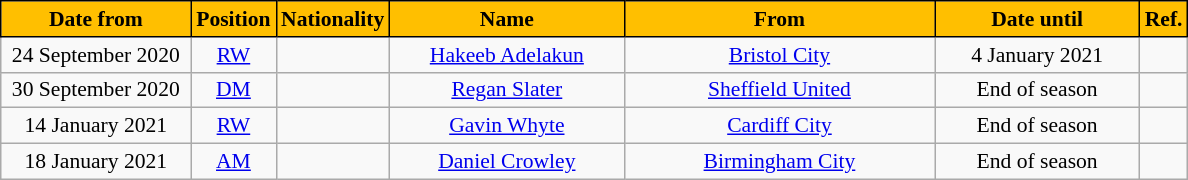<table class="wikitable"  style="text-align:center; font-size:90%; ">
<tr>
<th style="color:#000000; background:#ffbf00; border:1px solid #000000; width:120px;">Date from</th>
<th style="color:#000000; background:#ffbf00; border:1px solid #000000; width:50px;">Position</th>
<th style="color:#000000; background:#ffbf00; border:1px solid #000000; width:50px;">Nationality</th>
<th style="color:#000000; background:#ffbf00; border:1px solid #000000; width:150px;">Name</th>
<th style="color:#000000; background:#ffbf00; border:1px solid #000000; width:200px;">From</th>
<th style="color:#000000; background:#ffbf00; border:1px solid #000000; width:130px;">Date until</th>
<th style="color:#000000; background:#ffbf00; border:1px solid #000000; width:25px;">Ref.</th>
</tr>
<tr>
<td>24 September 2020</td>
<td><a href='#'>RW</a></td>
<td></td>
<td><a href='#'>Hakeeb Adelakun</a></td>
<td> <a href='#'>Bristol City</a></td>
<td>4 January 2021</td>
<td></td>
</tr>
<tr>
<td>30 September 2020</td>
<td><a href='#'>DM</a></td>
<td></td>
<td><a href='#'>Regan Slater</a></td>
<td> <a href='#'>Sheffield United</a></td>
<td>End of season</td>
<td></td>
</tr>
<tr>
<td>14 January 2021</td>
<td><a href='#'>RW</a></td>
<td></td>
<td><a href='#'>Gavin Whyte</a></td>
<td> <a href='#'>Cardiff City</a></td>
<td>End of season</td>
<td></td>
</tr>
<tr>
<td>18 January 2021</td>
<td><a href='#'>AM</a></td>
<td></td>
<td><a href='#'>Daniel Crowley</a></td>
<td> <a href='#'>Birmingham City</a></td>
<td>End of season</td>
<td></td>
</tr>
</table>
